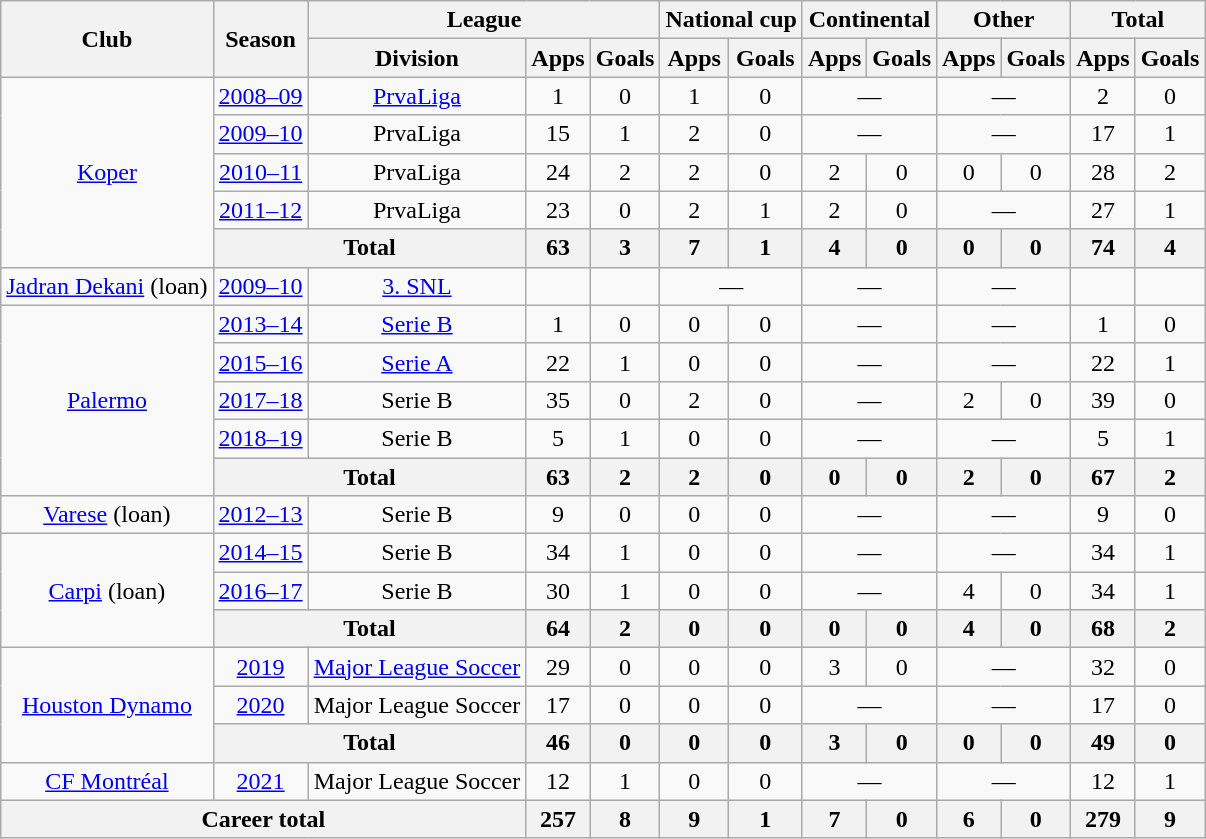<table class="wikitable" style="text-align:center">
<tr>
<th rowspan=2>Club</th>
<th rowspan=2>Season</th>
<th colspan=3>League</th>
<th colspan="2">National cup</th>
<th colspan="2">Continental</th>
<th colspan="2">Other</th>
<th colspan="2">Total</th>
</tr>
<tr>
<th>Division</th>
<th>Apps</th>
<th>Goals</th>
<th>Apps</th>
<th>Goals</th>
<th>Apps</th>
<th>Goals</th>
<th>Apps</th>
<th>Goals</th>
<th>Apps</th>
<th>Goals</th>
</tr>
<tr>
<td rowspan="5"><a href='#'>Koper</a></td>
<td><a href='#'>2008–09</a></td>
<td><a href='#'>PrvaLiga</a></td>
<td>1</td>
<td>0</td>
<td>1</td>
<td>0</td>
<td colspan="2">—</td>
<td colspan="2">—</td>
<td>2</td>
<td>0</td>
</tr>
<tr>
<td><a href='#'>2009–10</a></td>
<td>PrvaLiga</td>
<td>15</td>
<td>1</td>
<td>2</td>
<td>0</td>
<td colspan="2">—</td>
<td colspan="2">—</td>
<td>17</td>
<td>1</td>
</tr>
<tr>
<td><a href='#'>2010–11</a></td>
<td>PrvaLiga</td>
<td>24</td>
<td>2</td>
<td>2</td>
<td>0</td>
<td>2</td>
<td>0</td>
<td>0</td>
<td>0</td>
<td>28</td>
<td>2</td>
</tr>
<tr>
<td><a href='#'>2011–12</a></td>
<td>PrvaLiga</td>
<td>23</td>
<td>0</td>
<td>2</td>
<td>1</td>
<td>2</td>
<td>0</td>
<td colspan="2">—</td>
<td>27</td>
<td>1</td>
</tr>
<tr>
<th colspan="2">Total</th>
<th>63</th>
<th>3</th>
<th>7</th>
<th>1</th>
<th>4</th>
<th>0</th>
<th>0</th>
<th>0</th>
<th>74</th>
<th>4</th>
</tr>
<tr>
<td><a href='#'>Jadran Dekani</a> (loan)</td>
<td><a href='#'>2009–10</a></td>
<td><a href='#'>3. SNL</a></td>
<td></td>
<td></td>
<td colspan="2">—</td>
<td colspan="2">—</td>
<td colspan="2">—</td>
<td></td>
<td></td>
</tr>
<tr>
<td rowspan="5"><a href='#'>Palermo</a></td>
<td><a href='#'>2013–14</a></td>
<td><a href='#'>Serie B</a></td>
<td>1</td>
<td>0</td>
<td>0</td>
<td>0</td>
<td colspan="2">—</td>
<td colspan="2">—</td>
<td>1</td>
<td>0</td>
</tr>
<tr>
<td><a href='#'>2015–16</a></td>
<td><a href='#'>Serie A</a></td>
<td>22</td>
<td>1</td>
<td>0</td>
<td>0</td>
<td colspan="2">—</td>
<td colspan="2">—</td>
<td>22</td>
<td>1</td>
</tr>
<tr>
<td><a href='#'>2017–18</a></td>
<td>Serie B</td>
<td>35</td>
<td>0</td>
<td>2</td>
<td>0</td>
<td colspan="2">—</td>
<td>2</td>
<td>0</td>
<td>39</td>
<td>0</td>
</tr>
<tr>
<td><a href='#'>2018–19</a></td>
<td>Serie B</td>
<td>5</td>
<td>1</td>
<td>0</td>
<td>0</td>
<td colspan="2">—</td>
<td colspan="2">—</td>
<td>5</td>
<td>1</td>
</tr>
<tr>
<th colspan="2">Total</th>
<th>63</th>
<th>2</th>
<th>2</th>
<th>0</th>
<th>0</th>
<th>0</th>
<th>2</th>
<th>0</th>
<th>67</th>
<th>2</th>
</tr>
<tr>
<td><a href='#'>Varese</a> (loan)</td>
<td><a href='#'>2012–13</a></td>
<td>Serie B</td>
<td>9</td>
<td>0</td>
<td>0</td>
<td>0</td>
<td colspan="2">—</td>
<td colspan="2">—</td>
<td>9</td>
<td>0</td>
</tr>
<tr>
<td rowspan="3"><a href='#'>Carpi</a> (loan)</td>
<td><a href='#'>2014–15</a></td>
<td>Serie B</td>
<td>34</td>
<td>1</td>
<td>0</td>
<td>0</td>
<td colspan="2">—</td>
<td colspan="2">—</td>
<td>34</td>
<td>1</td>
</tr>
<tr>
<td><a href='#'>2016–17</a></td>
<td>Serie B</td>
<td>30</td>
<td>1</td>
<td>0</td>
<td>0</td>
<td colspan="2">—</td>
<td>4</td>
<td>0</td>
<td>34</td>
<td>1</td>
</tr>
<tr>
<th colspan="2">Total</th>
<th>64</th>
<th>2</th>
<th>0</th>
<th>0</th>
<th>0</th>
<th>0</th>
<th>4</th>
<th>0</th>
<th>68</th>
<th>2</th>
</tr>
<tr>
<td rowspan="3"><a href='#'>Houston Dynamo</a></td>
<td><a href='#'>2019</a></td>
<td><a href='#'>Major League Soccer</a></td>
<td>29</td>
<td>0</td>
<td>0</td>
<td>0</td>
<td>3</td>
<td>0</td>
<td colspan="2">—</td>
<td>32</td>
<td>0</td>
</tr>
<tr>
<td><a href='#'>2020</a></td>
<td>Major League Soccer</td>
<td>17</td>
<td>0</td>
<td>0</td>
<td>0</td>
<td colspan="2">—</td>
<td colspan="2">—</td>
<td>17</td>
<td>0</td>
</tr>
<tr>
<th colspan="2">Total</th>
<th>46</th>
<th>0</th>
<th>0</th>
<th>0</th>
<th>3</th>
<th>0</th>
<th>0</th>
<th>0</th>
<th>49</th>
<th>0</th>
</tr>
<tr>
<td><a href='#'>CF Montréal</a></td>
<td><a href='#'>2021</a></td>
<td>Major League Soccer</td>
<td>12</td>
<td>1</td>
<td>0</td>
<td>0</td>
<td colspan="2">—</td>
<td colspan="2">—</td>
<td>12</td>
<td>1</td>
</tr>
<tr>
<th colspan="3">Career total</th>
<th>257</th>
<th>8</th>
<th>9</th>
<th>1</th>
<th>7</th>
<th>0</th>
<th>6</th>
<th>0</th>
<th>279</th>
<th>9</th>
</tr>
</table>
